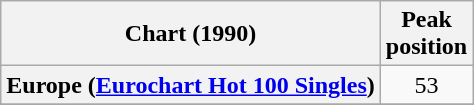<table class="wikitable sortable plainrowheaders" style="text-align:center">
<tr>
<th scope="col">Chart (1990)</th>
<th scope="col">Peak<br>position</th>
</tr>
<tr>
<th scope="row">Europe (<a href='#'>Eurochart Hot 100 Singles</a>)</th>
<td>53</td>
</tr>
<tr>
</tr>
<tr>
</tr>
</table>
